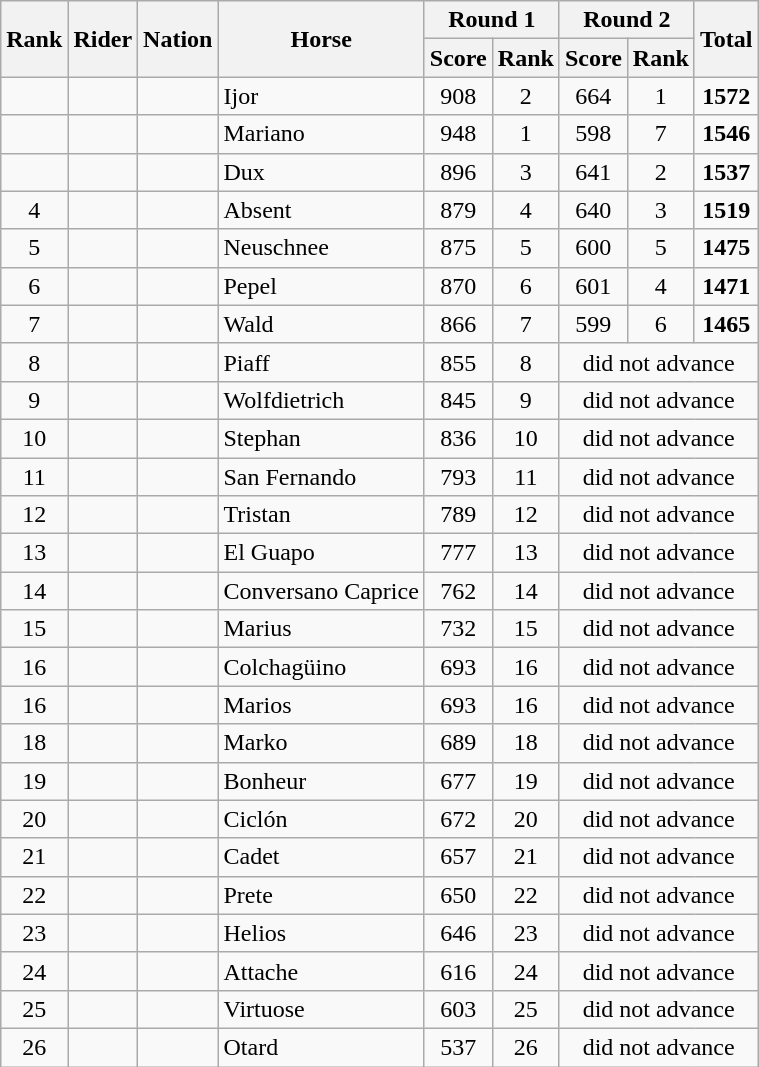<table class="wikitable sortable" style="text-align:center">
<tr>
<th rowspan=2>Rank</th>
<th rowspan=2>Rider</th>
<th rowspan=2>Nation</th>
<th rowspan=2>Horse</th>
<th colspan=2>Round 1</th>
<th colspan=2>Round 2</th>
<th rowspan=2>Total</th>
</tr>
<tr>
<th>Score</th>
<th>Rank</th>
<th>Score</th>
<th>Rank</th>
</tr>
<tr>
<td></td>
<td align=left></td>
<td align=left></td>
<td align=left>Ijor</td>
<td>908</td>
<td>2</td>
<td>664</td>
<td>1</td>
<td><strong>1572</strong></td>
</tr>
<tr>
<td></td>
<td align=left></td>
<td align=left></td>
<td align=left>Mariano</td>
<td>948</td>
<td>1</td>
<td>598</td>
<td>7</td>
<td><strong>1546</strong></td>
</tr>
<tr>
<td></td>
<td align=left></td>
<td align=left></td>
<td align=left>Dux</td>
<td>896</td>
<td>3</td>
<td>641</td>
<td>2</td>
<td><strong>1537</strong></td>
</tr>
<tr>
<td>4</td>
<td align=left></td>
<td align=left></td>
<td align=left>Absent</td>
<td>879</td>
<td>4</td>
<td>640</td>
<td>3</td>
<td><strong>1519</strong></td>
</tr>
<tr>
<td>5</td>
<td align=left></td>
<td align=left></td>
<td align=left>Neuschnee</td>
<td>875</td>
<td>5</td>
<td>600</td>
<td>5</td>
<td><strong>1475</strong></td>
</tr>
<tr>
<td>6</td>
<td align=left></td>
<td align=left></td>
<td align=left>Pepel</td>
<td>870</td>
<td>6</td>
<td>601</td>
<td>4</td>
<td><strong>1471</strong></td>
</tr>
<tr>
<td>7</td>
<td align=left></td>
<td align=left></td>
<td align=left>Wald</td>
<td>866</td>
<td>7</td>
<td>599</td>
<td>6</td>
<td><strong>1465</strong></td>
</tr>
<tr>
<td>8</td>
<td align=left></td>
<td align=left></td>
<td align=left>Piaff</td>
<td>855</td>
<td>8</td>
<td colspan=3>did not advance</td>
</tr>
<tr>
<td>9</td>
<td align=left></td>
<td align=left></td>
<td align=left>Wolfdietrich</td>
<td>845</td>
<td>9</td>
<td colspan=3>did not advance</td>
</tr>
<tr>
<td>10</td>
<td align=left></td>
<td align=left></td>
<td align=left>Stephan</td>
<td>836</td>
<td>10</td>
<td colspan=3>did not advance</td>
</tr>
<tr>
<td>11</td>
<td align=left></td>
<td align=left></td>
<td align=left>San Fernando</td>
<td>793</td>
<td>11</td>
<td colspan=3>did not advance</td>
</tr>
<tr>
<td>12</td>
<td align=left></td>
<td align=left></td>
<td align=left>Tristan</td>
<td>789</td>
<td>12</td>
<td colspan=3>did not advance</td>
</tr>
<tr>
<td>13</td>
<td align=left></td>
<td align=left></td>
<td align=left>El Guapo</td>
<td>777</td>
<td>13</td>
<td colspan=3>did not advance</td>
</tr>
<tr>
<td>14</td>
<td align=left></td>
<td align=left></td>
<td align=left>Conversano Caprice</td>
<td>762</td>
<td>14</td>
<td colspan=3>did not advance</td>
</tr>
<tr>
<td>15</td>
<td align=left></td>
<td align=left></td>
<td align=left>Marius</td>
<td>732</td>
<td>15</td>
<td colspan=3>did not advance</td>
</tr>
<tr>
<td>16</td>
<td align=left></td>
<td align=left></td>
<td align=left>Colchagüino</td>
<td>693</td>
<td>16</td>
<td colspan=3>did not advance</td>
</tr>
<tr>
<td>16</td>
<td align=left></td>
<td align=left></td>
<td align=left>Marios</td>
<td>693</td>
<td>16</td>
<td colspan=3>did not advance</td>
</tr>
<tr>
<td>18</td>
<td align=left></td>
<td align=left></td>
<td align=left>Marko</td>
<td>689</td>
<td>18</td>
<td colspan=3>did not advance</td>
</tr>
<tr>
<td>19</td>
<td align=left></td>
<td align=left></td>
<td align=left>Bonheur</td>
<td>677</td>
<td>19</td>
<td colspan=3>did not advance</td>
</tr>
<tr>
<td>20</td>
<td align=left></td>
<td align=left></td>
<td align=left>Ciclón</td>
<td>672</td>
<td>20</td>
<td colspan=3>did not advance</td>
</tr>
<tr>
<td>21</td>
<td align=left></td>
<td align=left></td>
<td align=left>Cadet</td>
<td>657</td>
<td>21</td>
<td colspan=3>did not advance</td>
</tr>
<tr>
<td>22</td>
<td align=left></td>
<td align=left></td>
<td align=left>Prete</td>
<td>650</td>
<td>22</td>
<td colspan=3>did not advance</td>
</tr>
<tr>
<td>23</td>
<td align=left></td>
<td align=left></td>
<td align=left>Helios</td>
<td>646</td>
<td>23</td>
<td colspan=3>did not advance</td>
</tr>
<tr>
<td>24</td>
<td align=left></td>
<td align=left></td>
<td align=left>Attache</td>
<td>616</td>
<td>24</td>
<td colspan=3>did not advance</td>
</tr>
<tr>
<td>25</td>
<td align=left></td>
<td align=left></td>
<td align=left>Virtuose</td>
<td>603</td>
<td>25</td>
<td colspan=3>did not advance</td>
</tr>
<tr>
<td>26</td>
<td align=left></td>
<td align=left></td>
<td align=left>Otard</td>
<td>537</td>
<td>26</td>
<td colspan=3>did not advance</td>
</tr>
</table>
